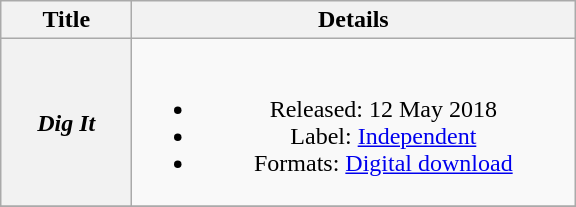<table class="wikitable plainrowheaders" style="text-align:center;">
<tr>
<th scope="col" style="width:5em;">Title</th>
<th scope="col" style="width:18em;">Details</th>
</tr>
<tr>
<th scope="row"><em>Dig It</em></th>
<td><br><ul><li>Released: 12 May 2018</li><li>Label: <a href='#'>Independent</a></li><li>Formats: <a href='#'>Digital download</a></li></ul></td>
</tr>
<tr>
</tr>
</table>
